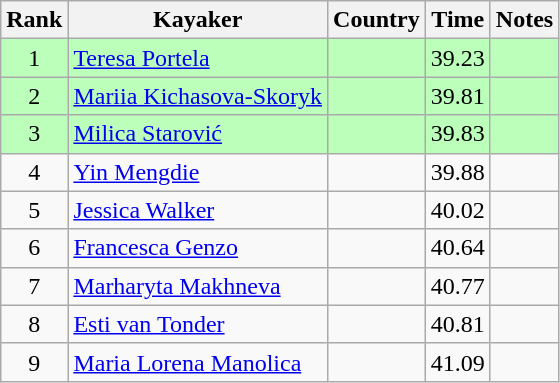<table class="wikitable" style="text-align:center">
<tr>
<th>Rank</th>
<th>Kayaker</th>
<th>Country</th>
<th>Time</th>
<th>Notes</th>
</tr>
<tr bgcolor=bbffbb>
<td>1</td>
<td align="left"><a href='#'>Teresa Portela</a></td>
<td align="left"></td>
<td>39.23</td>
<td></td>
</tr>
<tr bgcolor=bbffbb>
<td>2</td>
<td align="left"><a href='#'>Mariia Kichasova-Skoryk</a></td>
<td align="left"></td>
<td>39.81</td>
<td></td>
</tr>
<tr bgcolor=bbffbb>
<td>3</td>
<td align="left"><a href='#'>Milica Starović</a></td>
<td align="left"></td>
<td>39.83</td>
<td></td>
</tr>
<tr>
<td>4</td>
<td align="left"><a href='#'>Yin Mengdie</a></td>
<td align="left"></td>
<td>39.88</td>
<td></td>
</tr>
<tr>
<td>5</td>
<td align="left"><a href='#'>Jessica Walker</a></td>
<td align="left"></td>
<td>40.02</td>
<td></td>
</tr>
<tr>
<td>6</td>
<td align="left"><a href='#'>Francesca Genzo</a></td>
<td align="left"></td>
<td>40.64</td>
<td></td>
</tr>
<tr>
<td>7</td>
<td align="left"><a href='#'>Marharyta Makhneva</a></td>
<td align="left"></td>
<td>40.77</td>
<td></td>
</tr>
<tr>
<td>8</td>
<td align="left"><a href='#'>Esti van Tonder</a></td>
<td align="left"></td>
<td>40.81</td>
<td></td>
</tr>
<tr>
<td>9</td>
<td align="left"><a href='#'>Maria Lorena Manolica</a></td>
<td align="left"></td>
<td>41.09</td>
<td></td>
</tr>
</table>
